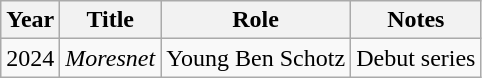<table class="wikitable sortable">
<tr>
<th>Year</th>
<th>Title</th>
<th>Role</th>
<th>Notes</th>
</tr>
<tr>
<td>2024</td>
<td><em>Moresnet</em></td>
<td>Young Ben Schotz</td>
<td>Debut series</td>
</tr>
</table>
